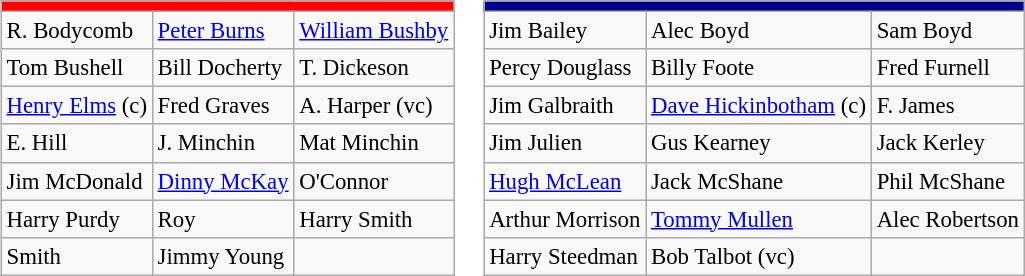<table>
<tr>
<td valign=top><br><table class="wikitable" style="font-size: 95%;">
<tr bgcolor="red">
<td colspan="3" style="text-align:center;"><strong></strong></td>
</tr>
<tr style="vertical-align:top;">
<td>R. Bodycomb</td>
<td><a href='#'>Peter Burns</a></td>
<td><a href='#'>William Bushby</a></td>
</tr>
<tr style="vertical-align:top;">
<td>Tom Bushell</td>
<td>Bill Docherty</td>
<td>T. Dickeson</td>
</tr>
<tr style="vertical-align:top;">
<td><a href='#'>Henry Elms</a> (c)</td>
<td>Fred Graves</td>
<td>A. Harper (vc)</td>
</tr>
<tr style="vertical-align:top;">
<td>E. Hill</td>
<td>J. Minchin</td>
<td>Mat Minchin</td>
</tr>
<tr style="vertical-align:top;">
<td>Jim McDonald</td>
<td><a href='#'>Dinny McKay</a></td>
<td>O'Connor</td>
</tr>
<tr style="vertical-align:top;">
<td>Harry Purdy</td>
<td>Roy</td>
<td>Harry Smith</td>
</tr>
<tr style="vertical-align:top;">
<td>Smith</td>
<td>Jimmy Young</td>
<td> </td>
</tr>
</table>
</td>
<td valign=top><br><table class="wikitable" style="font-size: 95%;">
<tr bgcolor="darkblue">
<td colspan="3" style="text-align:center;"><strong></strong></td>
</tr>
<tr style="vertical-align:top;">
<td>Jim Bailey</td>
<td>Alec Boyd</td>
<td>Sam Boyd</td>
</tr>
<tr style="vertical-align:top;">
<td>Percy Douglass</td>
<td>Billy Foote</td>
<td>Fred Furnell</td>
</tr>
<tr style="vertical-align:top;">
<td>Jim Galbraith</td>
<td><a href='#'>Dave Hickinbotham</a> (c)</td>
<td>F. James</td>
</tr>
<tr style="vertical-align:top;">
<td>Jim Julien</td>
<td>Gus Kearney</td>
<td>Jack Kerley</td>
</tr>
<tr style="vertical-align:top;">
<td><a href='#'>Hugh McLean</a></td>
<td>Jack McShane</td>
<td>Phil McShane</td>
</tr>
<tr style="vertical-align:top;">
<td>Arthur Morrison</td>
<td><a href='#'>Tommy Mullen</a></td>
<td>Alec Robertson</td>
</tr>
<tr style="vertical-align:top;">
<td>Harry Steedman</td>
<td>Bob Talbot (vc)</td>
<td> </td>
</tr>
</table>
</td>
</tr>
</table>
